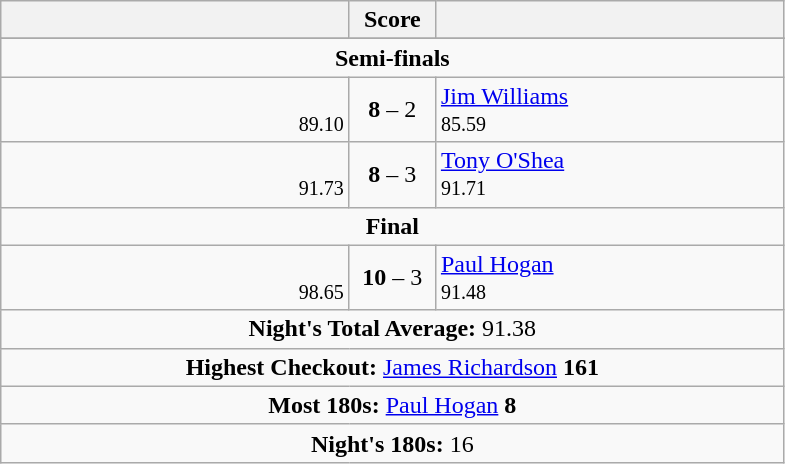<table class="wikitable" style="text-align:center">
<tr>
<th width="225"></th>
<th width="50">Score</th>
<th width="225"></th>
</tr>
<tr align="centre">
</tr>
<tr align="center">
<td colspan="3"><strong>Semi-finals</strong></td>
</tr>
<tr align="left">
<td align="right"> <br> <small><span>89.10</span></small></td>
<td align="center"><strong>8</strong> – 2</td>
<td> <a href='#'>Jim Williams</a> <br> <small><span>85.59</span></small></td>
</tr>
<tr align="left">
<td align="right"> <br> <small><span>91.73</span></small></td>
<td align="center"><strong>8</strong> – 3</td>
<td> <a href='#'>Tony O'Shea</a> <br> <small><span>91.71</span></small></td>
</tr>
<tr align="center">
<td colspan="3"><strong>Final</strong></td>
</tr>
<tr align="left">
<td align="right"> <br> <small><span>98.65</span></small></td>
<td align="center"><strong>10</strong> – 3</td>
<td> <a href='#'>Paul Hogan</a> <br> <small><span>91.48</span></small></td>
</tr>
<tr align="center">
<td colspan="3"><strong>Night's Total Average:</strong> 91.38</td>
</tr>
<tr align="center">
<td colspan="3"><strong>Highest Checkout:</strong>  <a href='#'>James Richardson</a> <strong>161</strong></td>
</tr>
<tr align="center">
<td colspan="3"><strong>Most 180s:</strong>  <a href='#'>Paul Hogan</a> <strong>8</strong></td>
</tr>
<tr align="center">
<td colspan="3"><strong>Night's 180s:</strong> 16</td>
</tr>
</table>
